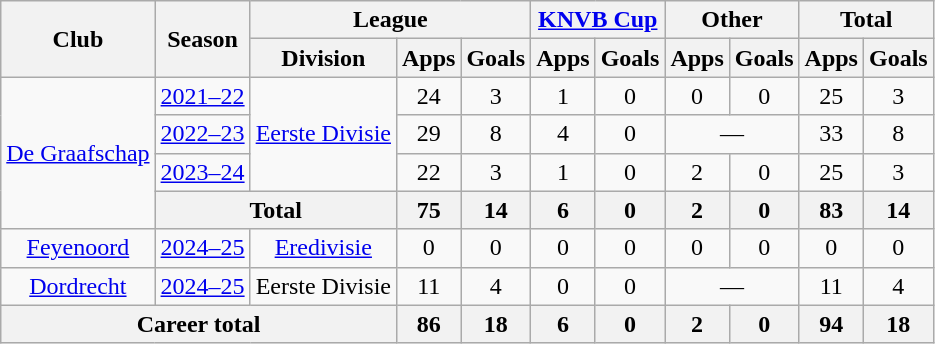<table class="wikitable" style="text-align:center">
<tr>
<th rowspan="2">Club</th>
<th rowspan="2">Season</th>
<th colspan="3">League</th>
<th colspan="2"><a href='#'>KNVB Cup</a></th>
<th colspan="2">Other</th>
<th colspan="2">Total</th>
</tr>
<tr>
<th>Division</th>
<th>Apps</th>
<th>Goals</th>
<th>Apps</th>
<th>Goals</th>
<th>Apps</th>
<th>Goals</th>
<th>Apps</th>
<th>Goals</th>
</tr>
<tr>
<td rowspan="4"><a href='#'>De Graafschap</a></td>
<td><a href='#'>2021–22</a></td>
<td rowspan="3"><a href='#'>Eerste Divisie</a></td>
<td>24</td>
<td>3</td>
<td>1</td>
<td>0</td>
<td>0</td>
<td>0</td>
<td>25</td>
<td>3</td>
</tr>
<tr>
<td><a href='#'>2022–23</a></td>
<td>29</td>
<td>8</td>
<td>4</td>
<td>0</td>
<td colspan="2">—</td>
<td>33</td>
<td>8</td>
</tr>
<tr>
<td><a href='#'>2023–24</a></td>
<td>22</td>
<td>3</td>
<td>1</td>
<td>0</td>
<td>2</td>
<td>0</td>
<td>25</td>
<td>3</td>
</tr>
<tr>
<th colspan="2">Total</th>
<th>75</th>
<th>14</th>
<th>6</th>
<th>0</th>
<th>2</th>
<th>0</th>
<th>83</th>
<th>14</th>
</tr>
<tr>
<td rowspan="1"><a href='#'>Feyenoord</a></td>
<td><a href='#'>2024–25</a></td>
<td><a href='#'>Eredivisie</a></td>
<td>0</td>
<td>0</td>
<td>0</td>
<td>0</td>
<td>0</td>
<td>0</td>
<td>0</td>
<td>0</td>
</tr>
<tr>
<td rowspan="1"><a href='#'>Dordrecht</a></td>
<td><a href='#'>2024–25</a></td>
<td>Eerste Divisie</td>
<td>11</td>
<td>4</td>
<td>0</td>
<td>0</td>
<td colspan="2">—</td>
<td>11</td>
<td>4</td>
</tr>
<tr>
<th colspan="3">Career total</th>
<th>86</th>
<th>18</th>
<th>6</th>
<th>0</th>
<th>2</th>
<th>0</th>
<th>94</th>
<th>18</th>
</tr>
</table>
